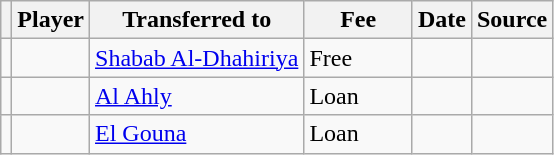<table class="wikitable plainrowheaders sortable">
<tr>
<th></th>
<th scope="col">Player</th>
<th>Transferred to</th>
<th style="width: 65px;">Fee</th>
<th scope="col">Date</th>
<th scope="col">Source</th>
</tr>
<tr>
<td align="center"></td>
<td></td>
<td> <a href='#'>Shabab Al-Dhahiriya</a></td>
<td>Free</td>
<td></td>
<td></td>
</tr>
<tr>
<td align="center"></td>
<td></td>
<td> <a href='#'>Al Ahly</a></td>
<td>Loan</td>
<td></td>
<td></td>
</tr>
<tr>
<td align="center"></td>
<td></td>
<td> <a href='#'>El Gouna</a></td>
<td>Loan</td>
<td></td>
<td></td>
</tr>
</table>
